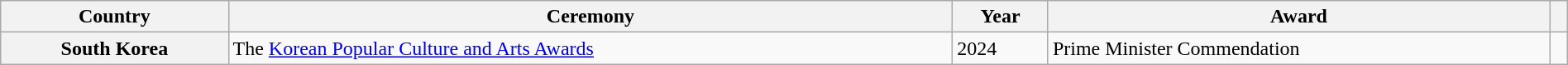<table class="wikitable plainrowheaders sortable" style="width:100%">
<tr>
<th scope="col">Country</th>
<th scope="col">Ceremony</th>
<th scope="col">Year</th>
<th scope="col">Award</th>
<th scope="col" class="unsortable"></th>
</tr>
<tr>
<th scope="row">South Korea</th>
<td>The <a href='#'>Korean Popular Culture and Arts Awards</a></td>
<td>2024</td>
<td>Prime Minister Commendation</td>
<td></td>
</tr>
</table>
